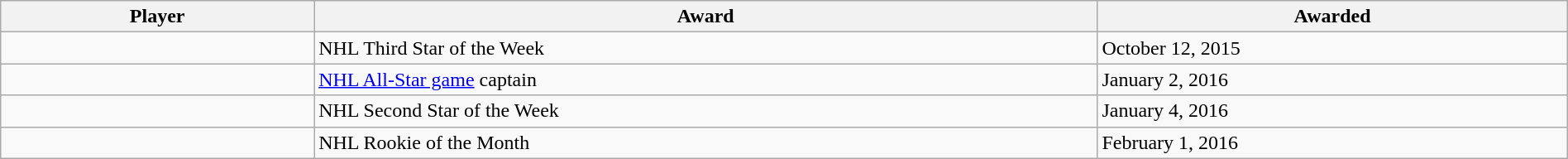<table class="wikitable sortable" style="width:100%;">
<tr>
<th style="width:20%;">Player</th>
<th style="width:50%;">Award</th>
<th style="width:30%;" data-sort-type="date">Awarded</th>
</tr>
<tr>
<td></td>
<td>NHL Third Star of the Week</td>
<td>October 12, 2015</td>
</tr>
<tr>
<td></td>
<td><a href='#'>NHL All-Star game</a> captain</td>
<td>January 2, 2016</td>
</tr>
<tr>
<td></td>
<td>NHL Second Star of the Week</td>
<td>January 4, 2016</td>
</tr>
<tr>
<td></td>
<td>NHL Rookie of the Month</td>
<td>February 1, 2016</td>
</tr>
</table>
